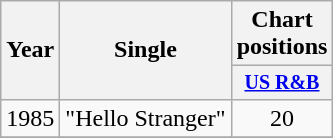<table class="wikitable" style="text-align:center;">
<tr>
<th rowspan="2">Year</th>
<th rowspan="2">Single</th>
<th>Chart positions</th>
</tr>
<tr style="font-size:smaller;">
<th width="40"><a href='#'>US R&B</a></th>
</tr>
<tr>
<td>1985</td>
<td align="left">"Hello Stranger"</td>
<td>20</td>
</tr>
<tr>
</tr>
</table>
